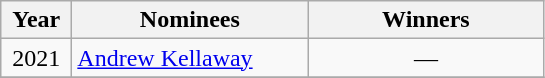<table class="wikitable">
<tr>
<th width=40>Year</th>
<th width=150>Nominees</th>
<th width=150>Winners</th>
</tr>
<tr>
<td align=center>2021</td>
<td><a href='#'>Andrew Kellaway</a></td>
<td align=center>—</td>
</tr>
<tr>
</tr>
</table>
